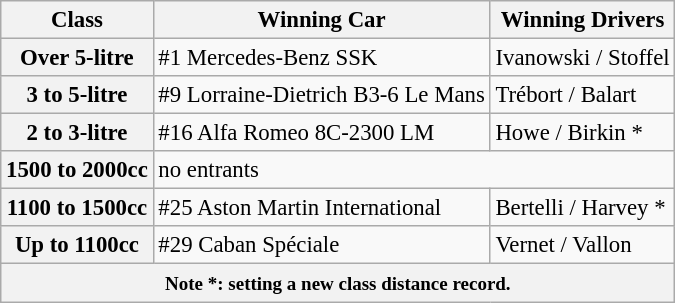<table class="wikitable" style="font-size: 95%">
<tr>
<th>Class</th>
<th>Winning Car</th>
<th>Winning Drivers</th>
</tr>
<tr>
<th>Over 5-litre</th>
<td>#1 Mercedes-Benz SSK</td>
<td>Ivanowski / Stoffel</td>
</tr>
<tr>
<th>3 to 5-litre</th>
<td>#9 Lorraine-Dietrich B3-6 Le Mans</td>
<td>Trébort / Balart</td>
</tr>
<tr>
<th>2 to 3-litre</th>
<td>#16 Alfa Romeo 8C-2300 LM</td>
<td>Howe / Birkin *</td>
</tr>
<tr>
<th>1500 to 2000cc</th>
<td colspan=2>no entrants</td>
</tr>
<tr>
<th>1100 to 1500cc</th>
<td>#25 Aston Martin International</td>
<td>Bertelli / Harvey *</td>
</tr>
<tr>
<th>Up to 1100cc</th>
<td>#29 Caban Spéciale</td>
<td>Vernet / Vallon</td>
</tr>
<tr>
<th colspan="3"><small><strong>Note *</strong>: setting a new class distance record.</small></th>
</tr>
</table>
